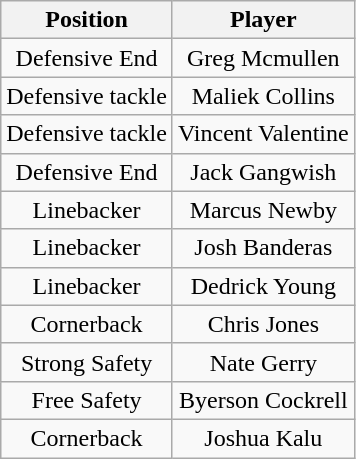<table class="wikitable" style="text-align: center;">
<tr>
<th>Position</th>
<th>Player</th>
</tr>
<tr>
<td>Defensive End</td>
<td>Greg Mcmullen</td>
</tr>
<tr>
<td>Defensive tackle</td>
<td>Maliek Collins</td>
</tr>
<tr>
<td>Defensive tackle</td>
<td>Vincent Valentine</td>
</tr>
<tr>
<td>Defensive End</td>
<td>Jack Gangwish</td>
</tr>
<tr>
<td>Linebacker</td>
<td>Marcus Newby</td>
</tr>
<tr>
<td>Linebacker</td>
<td>Josh Banderas</td>
</tr>
<tr>
<td>Linebacker</td>
<td>Dedrick Young</td>
</tr>
<tr>
<td>Cornerback</td>
<td>Chris Jones</td>
</tr>
<tr>
<td>Strong Safety</td>
<td>Nate Gerry</td>
</tr>
<tr>
<td>Free Safety</td>
<td>Byerson Cockrell</td>
</tr>
<tr>
<td>Cornerback</td>
<td>Joshua Kalu</td>
</tr>
</table>
